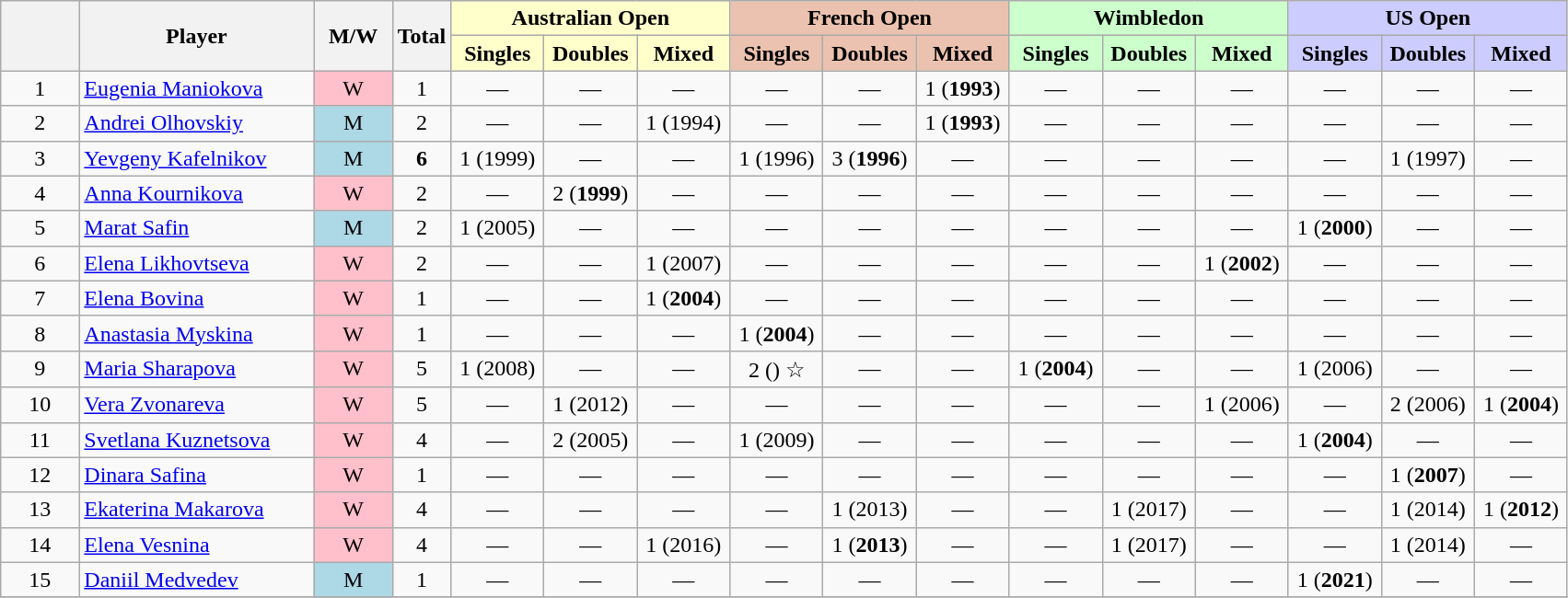<table class="wikitable mw-datatable sortable" style="text-align:center;">
<tr>
<th data-sort-type="number" width="5%" rowspan="2"></th>
<th width="15%" rowspan="2">Player</th>
<th width="5%"  rowspan="2">M/W</th>
<th rowspan="2">Total</th>
<th colspan="3" style="background:#ffc;">Australian Open</th>
<th colspan="3" style="background:#ebc2af;">French Open</th>
<th colspan="3" style="background:#cfc;">Wimbledon</th>
<th colspan="3" style="background:#ccf;">US Open</th>
</tr>
<tr>
<th style="background:#ffc; width:60px;">Singles</th>
<th style="background:#ffc; width:60px;">Doubles</th>
<th style="background:#ffc; width:60px;">Mixed</th>
<th style="background:#ebc2af; width:60px;">Singles</th>
<th style="background:#ebc2af; width:60px;">Doubles</th>
<th style="background:#ebc2af; width:60px;">Mixed</th>
<th style="background:#cfc; width:60px;">Singles</th>
<th style="background:#cfc; width:60px;">Doubles</th>
<th style="background:#cfc; width:60px;">Mixed</th>
<th style="background:#ccf; width:60px;">Singles</th>
<th style="background:#ccf; width:60px;">Doubles</th>
<th style="background:#ccf; width:60px;">Mixed</th>
</tr>
<tr>
<td>1</td>
<td style="text-align:left"><a href='#'>Eugenia Maniokova</a></td>
<td style="background:pink;">W</td>
<td>1</td>
<td>—</td>
<td>—</td>
<td>—</td>
<td>—</td>
<td>—</td>
<td>1 (<strong>1993</strong>)</td>
<td>—</td>
<td>—</td>
<td>—</td>
<td>—</td>
<td>—</td>
<td>—</td>
</tr>
<tr>
<td>2</td>
<td style="text-align:left"><a href='#'>Andrei Olhovskiy</a></td>
<td style="background:lightblue;">M</td>
<td>2</td>
<td>—</td>
<td>—</td>
<td>1 (1994)</td>
<td>—</td>
<td>—</td>
<td>1 (<strong>1993</strong>)</td>
<td>—</td>
<td>—</td>
<td>—</td>
<td>—</td>
<td>—</td>
<td>—</td>
</tr>
<tr>
<td>3</td>
<td style="text-align:left"><a href='#'>Yevgeny Kafelnikov</a></td>
<td style="background:lightblue;">M</td>
<td><strong>6</strong></td>
<td>1 (1999)</td>
<td>—</td>
<td>—</td>
<td>1 (1996)</td>
<td>3 (<strong>1996</strong>)</td>
<td>—</td>
<td>—</td>
<td>—</td>
<td>—</td>
<td>—</td>
<td>1 (1997)</td>
<td>—</td>
</tr>
<tr>
<td>4</td>
<td style="text-align:left"><a href='#'>Anna Kournikova</a></td>
<td style="background:pink;">W</td>
<td>2</td>
<td>—</td>
<td>2 (<strong>1999</strong>)</td>
<td>—</td>
<td>—</td>
<td>—</td>
<td>—</td>
<td>—</td>
<td>—</td>
<td>—</td>
<td>—</td>
<td>—</td>
<td>—</td>
</tr>
<tr>
<td>5</td>
<td style="text-align:left"><a href='#'>Marat Safin</a></td>
<td style="background:lightblue;">M</td>
<td>2</td>
<td>1 (2005)</td>
<td>—</td>
<td>—</td>
<td>—</td>
<td>—</td>
<td>—</td>
<td>—</td>
<td>—</td>
<td>—</td>
<td>1 (<strong>2000</strong>)</td>
<td>—</td>
<td>—</td>
</tr>
<tr>
<td>6</td>
<td style="text-align:left"><a href='#'>Elena Likhovtseva</a></td>
<td style="background:pink;">W</td>
<td>2</td>
<td>—</td>
<td>—</td>
<td>1 (2007)</td>
<td>—</td>
<td>—</td>
<td>—</td>
<td>—</td>
<td>—</td>
<td>1 (<strong>2002</strong>)</td>
<td>—</td>
<td>—</td>
<td>—</td>
</tr>
<tr>
<td>7</td>
<td style="text-align:left"><a href='#'>Elena Bovina</a></td>
<td style="background:pink;">W</td>
<td>1</td>
<td>—</td>
<td>—</td>
<td>1 (<strong>2004</strong>)</td>
<td>—</td>
<td>—</td>
<td>—</td>
<td>—</td>
<td>—</td>
<td>—</td>
<td>—</td>
<td>—</td>
<td>—</td>
</tr>
<tr>
<td>8</td>
<td style="text-align:left"><a href='#'>Anastasia Myskina</a></td>
<td style="background:pink;">W</td>
<td>1</td>
<td>—</td>
<td>—</td>
<td>—</td>
<td>1 (<strong>2004</strong>)</td>
<td>—</td>
<td>—</td>
<td>—</td>
<td>—</td>
<td>—</td>
<td>—</td>
<td>—</td>
<td>—</td>
</tr>
<tr>
<td>9</td>
<td style="text-align:left"><a href='#'>Maria Sharapova</a></td>
<td style="background:pink;">W</td>
<td>5</td>
<td>1 (2008)</td>
<td>—</td>
<td>—</td>
<td>2 () ☆</td>
<td>—</td>
<td>—</td>
<td>1 (<strong>2004</strong>)</td>
<td>—</td>
<td>—</td>
<td>1 (2006)</td>
<td>—</td>
<td>—</td>
</tr>
<tr>
<td>10</td>
<td style="text-align:left"><a href='#'>Vera Zvonareva</a></td>
<td style="background:pink;">W</td>
<td>5</td>
<td>—</td>
<td>1 (2012)</td>
<td>—</td>
<td>—</td>
<td>—</td>
<td>—</td>
<td>—</td>
<td>—</td>
<td>1 (2006)</td>
<td>—</td>
<td>2 (2006)</td>
<td>1 (<strong>2004</strong>)</td>
</tr>
<tr>
<td>11</td>
<td style="text-align:left"><a href='#'>Svetlana Kuznetsova</a></td>
<td style="background:pink;">W</td>
<td>4</td>
<td>—</td>
<td>2 (2005)</td>
<td>—</td>
<td>1 (2009)</td>
<td>—</td>
<td>—</td>
<td>—</td>
<td>—</td>
<td>—</td>
<td>1 (<strong>2004</strong>)</td>
<td>—</td>
<td>—</td>
</tr>
<tr>
<td>12</td>
<td style="text-align:left"><a href='#'>Dinara Safina</a></td>
<td style="background:pink;">W</td>
<td>1</td>
<td>—</td>
<td>—</td>
<td>—</td>
<td>—</td>
<td>—</td>
<td>—</td>
<td>—</td>
<td>—</td>
<td>—</td>
<td>—</td>
<td>1 (<strong>2007</strong>)</td>
<td>—</td>
</tr>
<tr>
<td>13</td>
<td style="text-align:left"><a href='#'>Ekaterina Makarova</a></td>
<td style="background:pink;">W</td>
<td>4</td>
<td>—</td>
<td>—</td>
<td>—</td>
<td>—</td>
<td>1 (2013)</td>
<td>—</td>
<td>—</td>
<td>1 (2017)</td>
<td>—</td>
<td>—</td>
<td>1 (2014)</td>
<td>1 (<strong>2012</strong>)</td>
</tr>
<tr>
<td>14</td>
<td style="text-align:left"><a href='#'>Elena Vesnina</a></td>
<td style="background:pink;">W</td>
<td>4</td>
<td>—</td>
<td>—</td>
<td>1 (2016)</td>
<td>—</td>
<td>1 (<strong>2013</strong>)</td>
<td>—</td>
<td>—</td>
<td>1 (2017)</td>
<td>—</td>
<td>—</td>
<td>1 (2014)</td>
<td>—</td>
</tr>
<tr>
<td>15</td>
<td style="text-align:left"><a href='#'>Daniil Medvedev</a></td>
<td style="background:lightblue;">M</td>
<td>1</td>
<td>—</td>
<td>—</td>
<td>—</td>
<td>—</td>
<td>—</td>
<td>—</td>
<td>—</td>
<td>—</td>
<td>—</td>
<td>1 (<strong>2021</strong>)</td>
<td>—</td>
<td>—</td>
</tr>
<tr>
</tr>
</table>
